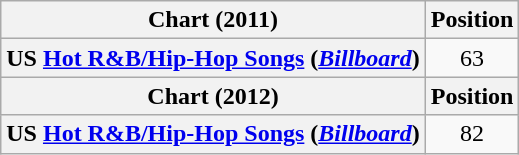<table class="wikitable plainrowheaders" style="text-align:center;">
<tr>
<th scope="col">Chart (2011)</th>
<th scope="col">Position</th>
</tr>
<tr>
<th scope="row">US <a href='#'>Hot R&B/Hip-Hop Songs</a> (<em><a href='#'>Billboard</a></em>)</th>
<td>63</td>
</tr>
<tr>
<th scope="col">Chart (2012)</th>
<th scope="col">Position</th>
</tr>
<tr>
<th scope="row">US <a href='#'>Hot R&B/Hip-Hop Songs</a> (<em><a href='#'>Billboard</a></em>)</th>
<td>82</td>
</tr>
</table>
